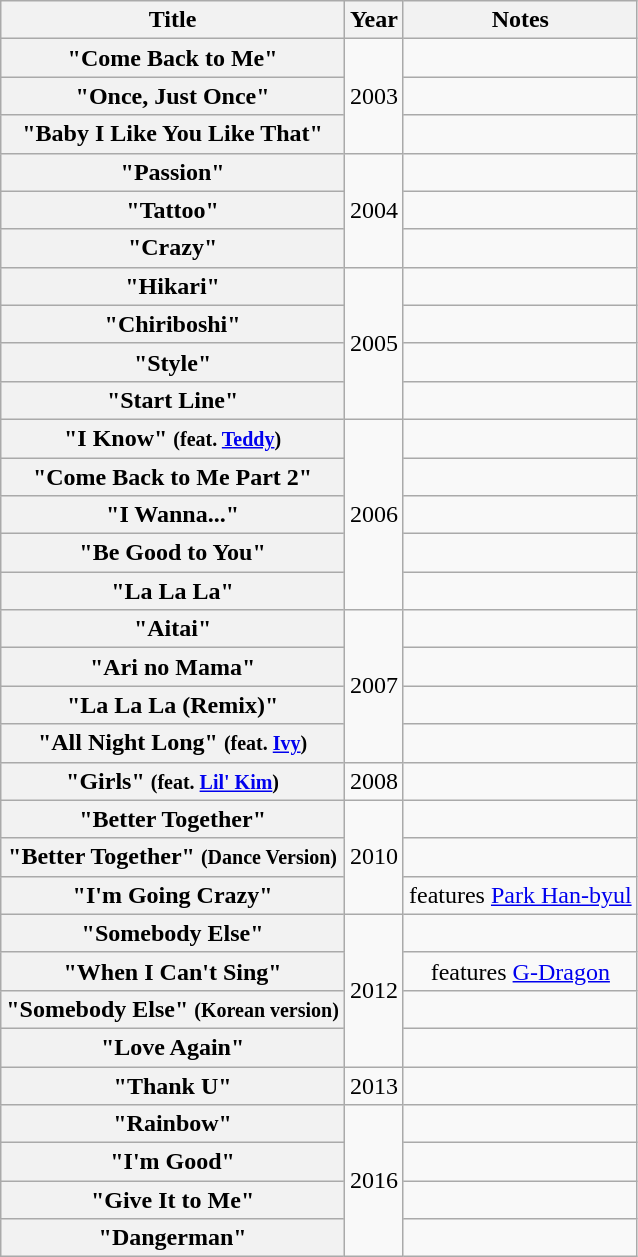<table class="wikitable plainrowheaders" style="text-align:center;" border="1">
<tr>
<th>Title</th>
<th>Year</th>
<th>Notes</th>
</tr>
<tr>
<th scope="row">"Come Back to Me"</th>
<td rowspan="3">2003</td>
<td></td>
</tr>
<tr>
<th scope="row">"Once, Just Once"</th>
<td></td>
</tr>
<tr>
<th scope="row">"Baby I Like You Like That"</th>
<td></td>
</tr>
<tr>
<th scope="row">"Passion"</th>
<td rowspan="3">2004</td>
<td></td>
</tr>
<tr>
<th scope="row">"Tattoo"</th>
<td></td>
</tr>
<tr>
<th scope="row">"Crazy"</th>
<td></td>
</tr>
<tr>
<th scope="row">"Hikari"</th>
<td rowspan="4">2005</td>
<td></td>
</tr>
<tr>
<th scope="row">"Chiriboshi"</th>
<td></td>
</tr>
<tr>
<th scope="row">"Style"</th>
<td></td>
</tr>
<tr>
<th scope="row">"Start Line"</th>
<td></td>
</tr>
<tr>
<th scope="row">"I Know" <small>(feat. <a href='#'>Teddy</a>)</small></th>
<td rowspan="5">2006</td>
<td></td>
</tr>
<tr>
<th scope="row">"Come Back to Me Part 2"</th>
<td></td>
</tr>
<tr>
<th scope="row">"I Wanna..."</th>
<td></td>
</tr>
<tr>
<th scope="row">"Be Good to You"</th>
<td></td>
</tr>
<tr>
<th scope="row">"La La La"</th>
<td></td>
</tr>
<tr>
<th scope="row">"Aitai"</th>
<td rowspan="4">2007</td>
<td></td>
</tr>
<tr>
<th scope="row">"Ari no Mama"</th>
<td></td>
</tr>
<tr>
<th scope="row">"La La La (Remix)"</th>
<td></td>
</tr>
<tr>
<th scope="row">"All Night Long" <small>(feat. <a href='#'>Ivy</a>)</small></th>
<td></td>
</tr>
<tr>
<th scope="row">"Girls" <small>(feat. <a href='#'>Lil' Kim</a>)</small></th>
<td>2008</td>
<td></td>
</tr>
<tr>
<th scope="row">"Better Together"</th>
<td rowspan="3">2010</td>
<td></td>
</tr>
<tr>
<th scope="row">"Better Together" <small>(Dance Version)</small></th>
<td></td>
</tr>
<tr>
<th scope="row">"I'm Going Crazy"</th>
<td>features <a href='#'>Park Han-byul</a></td>
</tr>
<tr>
<th scope="row">"Somebody Else"</th>
<td rowspan="4">2012</td>
<td></td>
</tr>
<tr>
<th scope="row">"When I Can't Sing"</th>
<td>features <a href='#'>G-Dragon</a></td>
</tr>
<tr>
<th scope="row">"Somebody Else" <small>(Korean version)</small></th>
<td></td>
</tr>
<tr>
<th scope="row">"Love Again"</th>
<td></td>
</tr>
<tr>
<th scope="row">"Thank U"</th>
<td>2013</td>
<td></td>
</tr>
<tr>
<th scope="row">"Rainbow"</th>
<td rowspan="4">2016</td>
<td></td>
</tr>
<tr>
<th scope="row">"I'm Good"</th>
<td></td>
</tr>
<tr>
<th scope="row">"Give It to Me"</th>
<td></td>
</tr>
<tr>
<th scope="row">"Dangerman"</th>
<td></td>
</tr>
</table>
